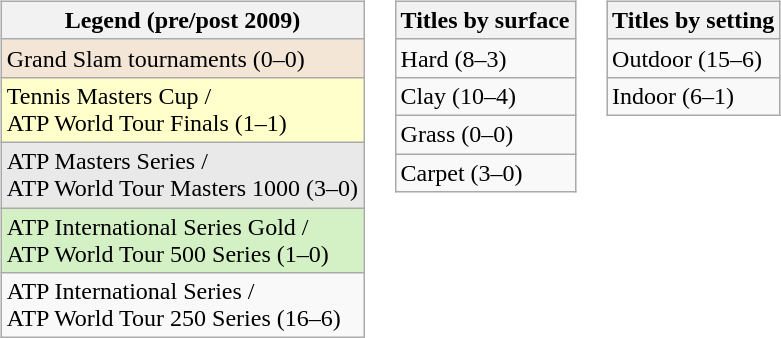<table>
<tr valign="top">
<td><br><table class=wikitable>
<tr>
<th>Legend (pre/post 2009)</th>
</tr>
<tr style="background:#f3e6d7">
<td>Grand Slam tournaments (0–0)</td>
</tr>
<tr style="background:#ffffcc;">
<td>Tennis Masters Cup / <br>ATP World Tour Finals (1–1)</td>
</tr>
<tr style="background:#e9e9e9;">
<td>ATP Masters Series / <br>ATP World Tour Masters 1000 (3–0)</td>
</tr>
<tr style="background:#d4f1c5;">
<td>ATP International Series Gold / <br>ATP World Tour 500 Series (1–0)</td>
</tr>
<tr>
<td>ATP International Series / <br>ATP World Tour 250 Series (16–6)</td>
</tr>
</table>
</td>
<td><br><table class="wikitable">
<tr>
<th>Titles by surface</th>
</tr>
<tr>
<td>Hard (8–3)</td>
</tr>
<tr>
<td>Clay (10–4)</td>
</tr>
<tr>
<td>Grass (0–0)</td>
</tr>
<tr>
<td>Carpet (3–0)</td>
</tr>
</table>
</td>
<td><br><table class="wikitable">
<tr>
<th>Titles by setting</th>
</tr>
<tr>
<td>Outdoor (15–6)</td>
</tr>
<tr>
<td>Indoor (6–1)</td>
</tr>
</table>
</td>
</tr>
</table>
